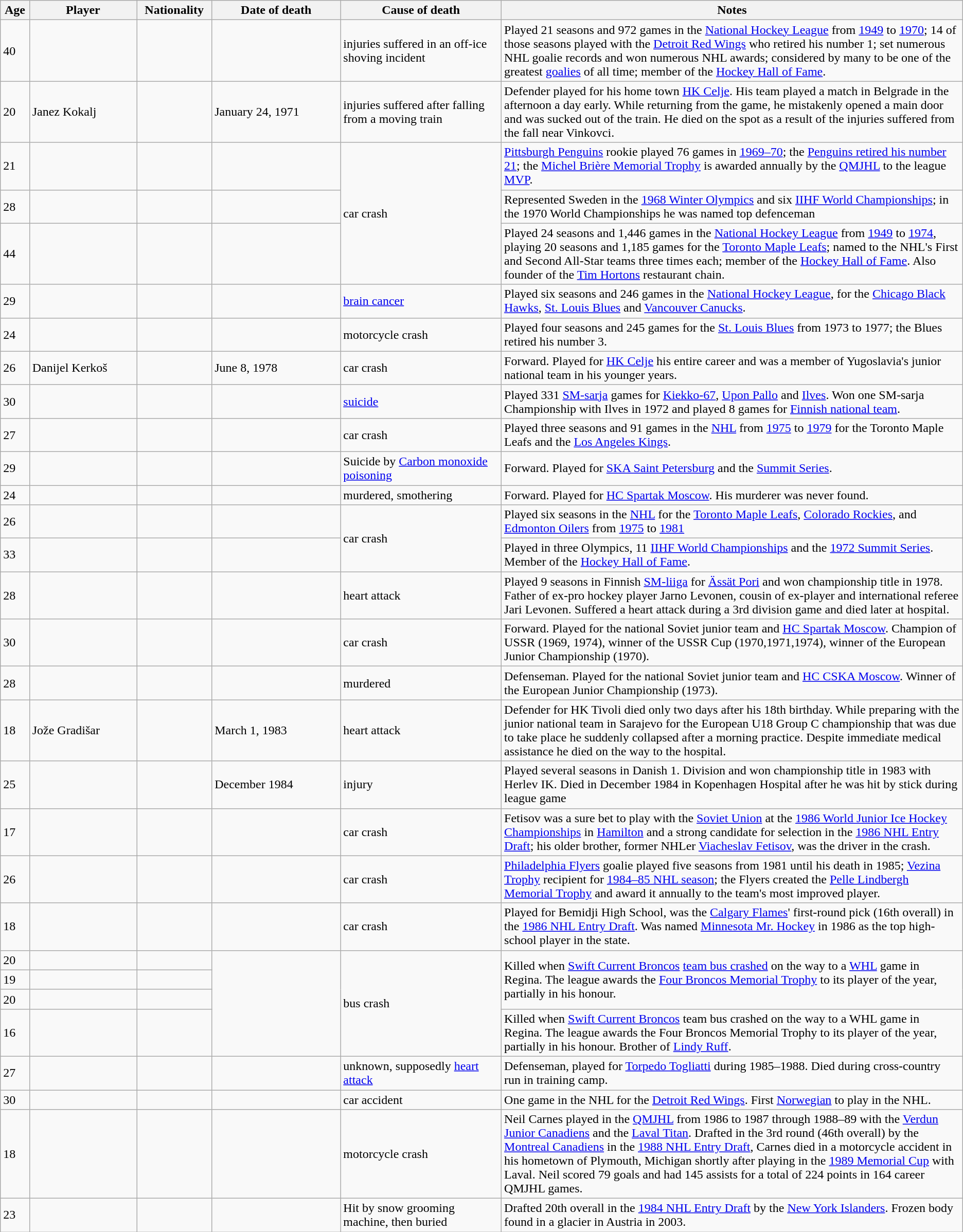<table class="wikitable sortable">
<tr>
<th style="width:2.5%;">Age</th>
<th style="width:10%;">Player</th>
<th style="width:7%;">Nationality</th>
<th style="width:12%;">Date of death</th>
<th style="width:15%;">Cause of death</th>
<th style="width:43%;" class="unsortable">Notes</th>
</tr>
<tr>
<td>40</td>
<td></td>
<td></td>
<td></td>
<td>injuries suffered in an off-ice shoving incident</td>
<td>Played 21 seasons and 972 games in the <a href='#'>National Hockey League</a> from <a href='#'>1949</a> to <a href='#'>1970</a>; 14 of those seasons played with the <a href='#'>Detroit Red Wings</a> who retired his number 1; set numerous NHL goalie records and won numerous NHL awards; considered by many to be one of the greatest <a href='#'>goalies</a> of all time; member of the <a href='#'>Hockey Hall of Fame</a>.</td>
</tr>
<tr>
<td>20</td>
<td>Janez Kokalj</td>
<td></td>
<td>January 24, 1971</td>
<td>injuries suffered after falling from a moving train</td>
<td>Defender played for his home town <a href='#'>HK Celje</a>. His team played a match in Belgrade in the afternoon a day early. While returning from the game, he mistakenly opened a main door and was sucked out of the train. He died on the spot as a result of the injuries suffered from the fall near Vinkovci.</td>
</tr>
<tr>
<td>21</td>
<td></td>
<td></td>
<td></td>
<td rowspan="3">car crash</td>
<td><a href='#'>Pittsburgh Penguins</a> rookie played 76 games in <a href='#'>1969–70</a>; the <a href='#'>Penguins retired his number 21</a>; the <a href='#'>Michel Brière Memorial Trophy</a> is awarded annually by the <a href='#'>QMJHL</a> to the league <a href='#'>MVP</a>.</td>
</tr>
<tr>
<td>28</td>
<td></td>
<td></td>
<td></td>
<td>Represented Sweden in the <a href='#'>1968 Winter Olympics</a> and six <a href='#'>IIHF World Championships</a>; in the 1970 World Championships he was named top defenceman</td>
</tr>
<tr>
<td>44</td>
<td></td>
<td></td>
<td></td>
<td>Played 24 seasons and 1,446 games in the <a href='#'>National Hockey League</a> from <a href='#'>1949</a> to <a href='#'>1974</a>, playing 20 seasons and 1,185 games for the <a href='#'>Toronto Maple Leafs</a>; named to the NHL's First and Second All-Star teams three times each; member of the <a href='#'>Hockey Hall of Fame</a>. Also founder of the <a href='#'>Tim Hortons</a> restaurant chain.</td>
</tr>
<tr>
<td>29</td>
<td></td>
<td></td>
<td></td>
<td><a href='#'>brain cancer</a></td>
<td>Played six seasons and 246 games in the <a href='#'>National Hockey League</a>, for the <a href='#'>Chicago Black Hawks</a>, <a href='#'>St. Louis Blues</a> and <a href='#'>Vancouver Canucks</a>.</td>
</tr>
<tr>
<td>24</td>
<td></td>
<td></td>
<td></td>
<td>motorcycle crash</td>
<td>Played four seasons and 245 games for the <a href='#'>St. Louis Blues</a> from 1973 to 1977; the Blues retired his number 3.</td>
</tr>
<tr>
<td>26</td>
<td>Danijel Kerkoš</td>
<td></td>
<td>June 8, 1978</td>
<td>car crash</td>
<td>Forward. Played for <a href='#'>HK Celje</a> his entire career and was a member of Yugoslavia's junior national team in his younger years.</td>
</tr>
<tr>
<td>30</td>
<td></td>
<td></td>
<td></td>
<td><a href='#'>suicide</a></td>
<td>Played 331 <a href='#'>SM-sarja</a> games for <a href='#'>Kiekko-67</a>, <a href='#'>Upon Pallo</a> and <a href='#'>Ilves</a>. Won one SM-sarja Championship with Ilves in 1972 and played 8 games for <a href='#'>Finnish national team</a>.</td>
</tr>
<tr>
<td>27</td>
<td></td>
<td></td>
<td></td>
<td>car crash</td>
<td>Played three seasons and 91 games in the <a href='#'>NHL</a> from <a href='#'>1975</a> to <a href='#'>1979</a> for the Toronto Maple Leafs and the <a href='#'>Los Angeles Kings</a>.</td>
</tr>
<tr>
<td>29</td>
<td></td>
<td></td>
<td></td>
<td>Suicide by <a href='#'>Carbon monoxide poisoning</a></td>
<td>Forward. Played for <a href='#'>SKA Saint Petersburg</a> and the <a href='#'>Summit Series</a>.</td>
</tr>
<tr>
<td>24</td>
<td></td>
<td></td>
<td></td>
<td>murdered, smothering</td>
<td>Forward. Played for <a href='#'>HC Spartak Moscow</a>. His murderer was never found.</td>
</tr>
<tr>
<td>26</td>
<td></td>
<td></td>
<td></td>
<td rowspan="2">car crash</td>
<td>Played six seasons in the <a href='#'>NHL</a> for the <a href='#'>Toronto Maple Leafs</a>, <a href='#'>Colorado Rockies</a>, and <a href='#'>Edmonton Oilers</a> from <a href='#'>1975</a> to <a href='#'>1981</a></td>
</tr>
<tr>
<td>33</td>
<td></td>
<td></td>
<td></td>
<td>Played in three Olympics, 11 <a href='#'>IIHF World Championships</a> and the <a href='#'>1972 Summit Series</a>. Member of the <a href='#'>Hockey Hall of Fame</a>.</td>
</tr>
<tr>
<td>28</td>
<td></td>
<td></td>
<td></td>
<td>heart attack</td>
<td>Played 9 seasons in Finnish <a href='#'>SM-liiga</a> for <a href='#'>Ässät Pori</a> and won championship title in 1978. Father of ex-pro hockey player Jarno Levonen, cousin of ex-player and international referee Jari Levonen. Suffered a heart attack during a 3rd division game and died later at hospital.</td>
</tr>
<tr>
<td>30</td>
<td></td>
<td></td>
<td></td>
<td>car crash</td>
<td>Forward. Played for the national Soviet junior team and <a href='#'>HC Spartak Moscow</a>. Champion of USSR (1969, 1974), winner of the USSR Cup (1970,1971,1974), winner of the European Junior Championship (1970).</td>
</tr>
<tr>
<td>28</td>
<td></td>
<td></td>
<td></td>
<td>murdered</td>
<td>Defenseman. Played for the national Soviet junior team and <a href='#'>HC CSKA Moscow</a>. Winner of the European Junior Championship (1973).</td>
</tr>
<tr>
<td>18</td>
<td>Jože Gradišar</td>
<td></td>
<td>March 1, 1983</td>
<td>heart attack</td>
<td>Defender for HK Tivoli died only two days after his 18th birthday. While preparing with the junior national team in Sarajevo for the European U18 Group C championship that was due to take place he suddenly collapsed after a morning practice. Despite immediate medical assistance he died on the way to the hospital.</td>
</tr>
<tr>
<td>25</td>
<td></td>
<td></td>
<td>December 1984</td>
<td>injury</td>
<td>Played several seasons in Danish 1. Division and won championship title in 1983 with Herlev IK. Died in December 1984 in Kopenhagen Hospital after he was hit by stick during league game</td>
</tr>
<tr>
<td>17</td>
<td></td>
<td></td>
<td></td>
<td>car crash</td>
<td>Fetisov was a sure bet to play with the <a href='#'>Soviet Union</a> at the <a href='#'>1986 World Junior Ice Hockey Championships</a> in <a href='#'>Hamilton</a> and a strong candidate for selection in the <a href='#'>1986 NHL Entry Draft</a>; his older brother, former NHLer <a href='#'>Viacheslav Fetisov</a>, was the driver in the crash.</td>
</tr>
<tr>
<td>26</td>
<td></td>
<td></td>
<td></td>
<td>car crash</td>
<td><a href='#'>Philadelphia Flyers</a> goalie played five seasons from 1981 until his death in 1985; <a href='#'>Vezina Trophy</a> recipient for <a href='#'>1984–85 NHL season</a>; the Flyers created the <a href='#'>Pelle Lindbergh Memorial Trophy</a> and award it annually to the team's most improved player.</td>
</tr>
<tr>
<td>18</td>
<td></td>
<td></td>
<td></td>
<td>car crash</td>
<td>Played for Bemidji High School, was the <a href='#'>Calgary Flames</a>' first-round pick (16th overall) in the <a href='#'>1986 NHL Entry Draft</a>. Was named <a href='#'>Minnesota Mr. Hockey</a> in 1986 as the top high-school player in the state.</td>
</tr>
<tr>
<td>20</td>
<td></td>
<td></td>
<td rowspan="4"></td>
<td rowspan="4">bus crash</td>
<td rowspan="3">Killed when <a href='#'>Swift Current Broncos</a> <a href='#'>team bus crashed</a> on the way to a <a href='#'>WHL</a> game in Regina. The league awards the <a href='#'>Four Broncos Memorial Trophy</a> to its player of the year, partially in his honour.</td>
</tr>
<tr>
<td>19</td>
<td></td>
<td></td>
</tr>
<tr>
<td>20</td>
<td></td>
<td></td>
</tr>
<tr>
<td>16</td>
<td></td>
<td></td>
<td>Killed when <a href='#'>Swift Current Broncos</a> team bus crashed on the way to a WHL game in Regina. The league awards the Four Broncos Memorial Trophy to its player of the year, partially in his honour. Brother of <a href='#'>Lindy Ruff</a>.</td>
</tr>
<tr>
<td>27</td>
<td></td>
<td></td>
<td></td>
<td>unknown, supposedly <a href='#'>heart attack</a></td>
<td>Defenseman, played for <a href='#'>Torpedo Togliatti</a> during 1985–1988. Died during cross-country run in training camp.</td>
</tr>
<tr>
<td>30</td>
<td></td>
<td></td>
<td></td>
<td>car accident</td>
<td>One game in the NHL for the <a href='#'>Detroit Red Wings</a>. First <a href='#'>Norwegian</a> to play in the NHL.</td>
</tr>
<tr>
<td>18</td>
<td></td>
<td></td>
<td></td>
<td>motorcycle crash</td>
<td>Neil Carnes played in the <a href='#'>QMJHL</a> from 1986 to 1987 through 1988–89 with the <a href='#'>Verdun Junior Canadiens</a> and the <a href='#'>Laval Titan</a>. Drafted in the 3rd round (46th overall) by the <a href='#'>Montreal Canadiens</a> in the <a href='#'>1988 NHL Entry Draft</a>, Carnes died in a motorcycle accident in his hometown of Plymouth, Michigan shortly after playing in the <a href='#'>1989 Memorial Cup</a> with Laval. Neil scored 79 goals and had 145 assists for a total of 224 points in 164 career QMJHL games.</td>
</tr>
<tr>
<td>23</td>
<td></td>
<td></td>
<td></td>
<td>Hit by snow grooming machine, then buried</td>
<td>Drafted 20th overall in the <a href='#'>1984 NHL Entry Draft</a> by the <a href='#'>New York Islanders</a>. Frozen body found in a glacier in Austria in 2003.</td>
</tr>
</table>
